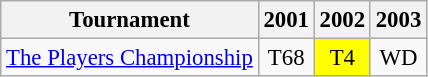<table class="wikitable" style="font-size:95%;text-align:center;">
<tr>
<th>Tournament</th>
<th>2001</th>
<th>2002</th>
<th>2003</th>
</tr>
<tr>
<td align=left><a href='#'>The Players Championship</a></td>
<td>T68</td>
<td style="background:yellow;">T4</td>
<td>WD</td>
</tr>
</table>
